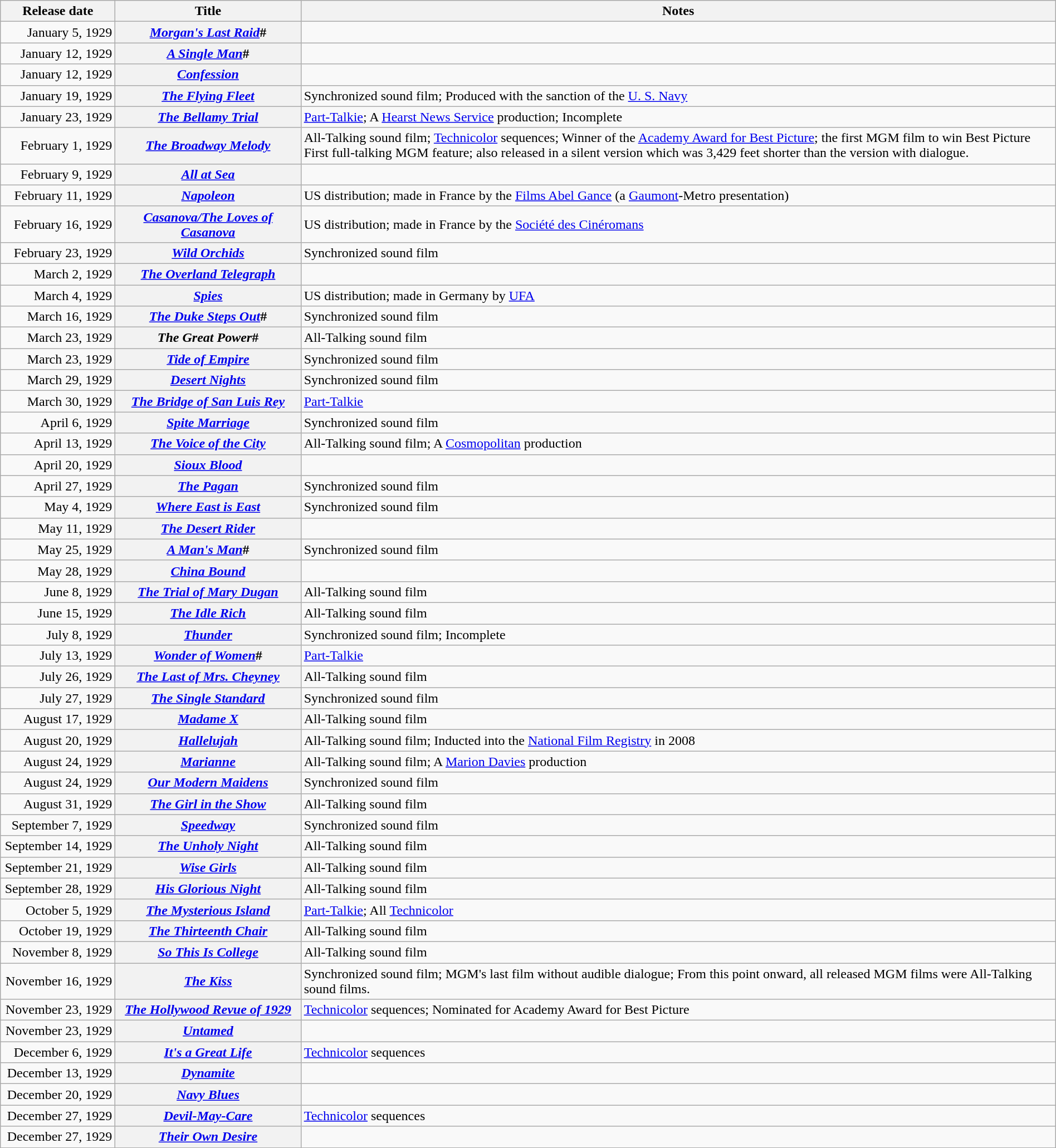<table class="wikitable sortable" style="width:100%;">
<tr>
<th scope="col" style="width:130px;">Release date</th>
<th>Title</th>
<th>Notes</th>
</tr>
<tr>
<td style="text-align:right;">January 5, 1929</td>
<th scope="row"><em><a href='#'>Morgan's Last Raid</a></em>#</th>
<td></td>
</tr>
<tr>
<td style="text-align:right;">January 12, 1929</td>
<th scope="row"><em><a href='#'>A Single Man</a></em>#</th>
<td></td>
</tr>
<tr>
<td style="text-align:right;">January 12, 1929</td>
<th scope="row"><em><a href='#'>Confession</a></em></th>
<td></td>
</tr>
<tr>
<td style="text-align:right;">January 19, 1929</td>
<th scope="row"><em><a href='#'>The Flying Fleet</a></em></th>
<td>Synchronized sound film; Produced with the sanction of the <a href='#'>U. S. Navy</a></td>
</tr>
<tr>
<td style="text-align:right;">January 23, 1929</td>
<th scope="row"><em><a href='#'>The Bellamy Trial</a></em></th>
<td><a href='#'>Part-Talkie</a>; A <a href='#'>Hearst News Service</a> production; Incomplete</td>
</tr>
<tr>
<td style="text-align:right;">February 1, 1929</td>
<th scope="row"><em><a href='#'>The Broadway Melody</a></em></th>
<td>All-Talking sound film; <a href='#'>Technicolor</a> sequences; Winner of the <a href='#'>Academy Award for Best Picture</a>; the first MGM film to win Best Picture<br>First full-talking MGM feature; also released in a silent version which was 3,429 feet shorter than the version with dialogue.</td>
</tr>
<tr>
<td style="text-align:right;">February 9, 1929</td>
<th scope="row"><em><a href='#'>All at Sea</a></em></th>
<td></td>
</tr>
<tr>
<td style="text-align:right;">February 11, 1929</td>
<th scope="row"><em><a href='#'>Napoleon</a></em></th>
<td>US distribution; made in France by the <a href='#'>Films Abel Gance</a> (a <a href='#'>Gaumont</a>-Metro presentation)</td>
</tr>
<tr>
<td style="text-align:right;">February 16, 1929</td>
<th scope="row"><em><a href='#'>Casanova/The Loves of Casanova</a></em></th>
<td>US distribution; made in France by the <a href='#'>Société des Cinéromans</a></td>
</tr>
<tr>
<td style="text-align:right;">February 23, 1929</td>
<th scope="row"><em><a href='#'>Wild Orchids</a></em></th>
<td>Synchronized sound film</td>
</tr>
<tr>
<td style="text-align:right;">March 2, 1929</td>
<th scope="row"><em><a href='#'>The Overland Telegraph</a></em></th>
<td></td>
</tr>
<tr>
<td style="text-align:right;">March 4, 1929</td>
<th scope="row"><em><a href='#'>Spies</a></em></th>
<td>US distribution; made in Germany by <a href='#'>UFA</a></td>
</tr>
<tr>
<td style="text-align:right;">March 16, 1929</td>
<th scope="row"><em><a href='#'>The Duke Steps Out</a></em>#</th>
<td>Synchronized sound film</td>
</tr>
<tr>
<td style="text-align:right;">March 23, 1929</td>
<th scope="row"><em>The Great Power</em>#</th>
<td>All-Talking sound film</td>
</tr>
<tr>
<td style="text-align:right;">March 23, 1929</td>
<th scope="row"><em><a href='#'>Tide of Empire</a></em></th>
<td>Synchronized sound film</td>
</tr>
<tr>
<td style="text-align:right;">March 29, 1929</td>
<th scope="row"><em><a href='#'>Desert Nights</a></em></th>
<td>Synchronized sound film</td>
</tr>
<tr>
<td style="text-align:right;">March 30, 1929</td>
<th scope="row"><em><a href='#'>The Bridge of San Luis Rey</a></em></th>
<td><a href='#'>Part-Talkie</a></td>
</tr>
<tr>
<td style="text-align:right;">April 6, 1929</td>
<th scope="row"><em><a href='#'>Spite Marriage</a></em></th>
<td>Synchronized sound film</td>
</tr>
<tr>
<td style="text-align:right;">April 13, 1929</td>
<th scope="row"><em><a href='#'>The Voice of the City</a></em></th>
<td>All-Talking sound film; A <a href='#'>Cosmopolitan</a> production</td>
</tr>
<tr>
<td style="text-align:right;">April 20, 1929</td>
<th scope="row"><em><a href='#'>Sioux Blood</a></em></th>
<td></td>
</tr>
<tr>
<td style="text-align:right;">April 27, 1929</td>
<th scope="row"><em><a href='#'>The Pagan</a></em></th>
<td>Synchronized sound film</td>
</tr>
<tr>
<td style="text-align:right;">May 4, 1929</td>
<th scope="row"><em><a href='#'>Where East is East</a></em></th>
<td>Synchronized sound film</td>
</tr>
<tr>
<td style="text-align:right;">May 11, 1929</td>
<th scope="row"><em><a href='#'>The Desert Rider</a></em></th>
<td></td>
</tr>
<tr>
<td style="text-align:right;">May 25, 1929</td>
<th scope="row"><em><a href='#'>A Man's Man</a></em>#</th>
<td>Synchronized sound film</td>
</tr>
<tr>
<td style="text-align:right;">May 28, 1929</td>
<th scope="row"><em><a href='#'>China Bound</a></em></th>
<td></td>
</tr>
<tr>
<td style="text-align:right;">June 8, 1929</td>
<th scope="row"><em><a href='#'>The Trial of Mary Dugan</a></em></th>
<td>All-Talking sound film</td>
</tr>
<tr>
<td style="text-align:right;">June 15, 1929</td>
<th scope="row"><em><a href='#'>The Idle Rich</a></em></th>
<td>All-Talking sound film</td>
</tr>
<tr>
<td style="text-align:right;">July 8, 1929</td>
<th scope="row"><em><a href='#'>Thunder</a></em></th>
<td>Synchronized sound film; Incomplete</td>
</tr>
<tr>
<td style="text-align:right;">July 13, 1929</td>
<th scope="row"><em><a href='#'>Wonder of Women</a></em>#</th>
<td><a href='#'>Part-Talkie</a></td>
</tr>
<tr>
<td style="text-align:right;">July 26, 1929</td>
<th scope="row"><em><a href='#'>The Last of Mrs. Cheyney</a></em></th>
<td>All-Talking sound film</td>
</tr>
<tr>
<td style="text-align:right;">July 27, 1929</td>
<th scope="row"><em><a href='#'>The Single Standard</a></em></th>
<td>Synchronized sound film</td>
</tr>
<tr>
<td style="text-align:right;">August 17, 1929</td>
<th scope="row"><em><a href='#'>Madame X</a></em></th>
<td>All-Talking sound film</td>
</tr>
<tr>
<td style="text-align:right;">August 20, 1929</td>
<th scope="row"><em><a href='#'>Hallelujah</a></em></th>
<td>All-Talking sound film; Inducted into the <a href='#'>National Film Registry</a> in 2008</td>
</tr>
<tr>
<td style="text-align:right;">August 24, 1929</td>
<th scope="row"><em><a href='#'>Marianne</a></em></th>
<td>All-Talking sound film; A <a href='#'>Marion Davies</a> production</td>
</tr>
<tr>
<td style="text-align:right;">August 24, 1929</td>
<th scope="row"><em><a href='#'>Our Modern Maidens</a></em></th>
<td>Synchronized sound film</td>
</tr>
<tr>
<td style="text-align:right;">August 31, 1929</td>
<th scope="row"><em><a href='#'>The Girl in the Show</a></em></th>
<td>All-Talking sound film</td>
</tr>
<tr>
<td style="text-align:right;">September 7, 1929</td>
<th scope="row"><em><a href='#'>Speedway</a></em></th>
<td>Synchronized sound film</td>
</tr>
<tr>
<td style="text-align:right;">September 14, 1929</td>
<th scope="row"><em><a href='#'>The Unholy Night</a></em></th>
<td>All-Talking sound film</td>
</tr>
<tr>
<td style="text-align:right;">September 21, 1929</td>
<th scope="row"><em><a href='#'>Wise Girls</a></em></th>
<td>All-Talking sound film</td>
</tr>
<tr>
<td style="text-align:right;">September 28, 1929</td>
<th scope="row"><em><a href='#'>His Glorious Night</a></em></th>
<td>All-Talking sound film</td>
</tr>
<tr>
<td style="text-align:right;">October 5, 1929</td>
<th scope="row"><em><a href='#'>The Mysterious Island</a></em></th>
<td><a href='#'>Part-Talkie</a>; All <a href='#'>Technicolor</a></td>
</tr>
<tr>
<td style="text-align:right;">October 19, 1929</td>
<th scope="row"><em><a href='#'>The Thirteenth Chair</a></em></th>
<td>All-Talking sound film</td>
</tr>
<tr>
<td style="text-align:right;">November 8, 1929</td>
<th scope="row"><em><a href='#'>So This Is College</a></em></th>
<td>All-Talking sound film</td>
</tr>
<tr>
<td style="text-align:right;">November 16, 1929</td>
<th scope="row"><em><a href='#'>The Kiss</a></em></th>
<td>Synchronized sound film; MGM's last film without audible dialogue; From this point onward, all released MGM films were All-Talking sound films.</td>
</tr>
<tr>
<td style="text-align:right;">November 23, 1929</td>
<th scope="row"><em><a href='#'>The Hollywood Revue of 1929</a></em></th>
<td><a href='#'>Technicolor</a> sequences; Nominated for Academy Award for Best Picture</td>
</tr>
<tr>
<td style="text-align:right;">November 23, 1929</td>
<th scope="row"><em><a href='#'>Untamed</a></em></th>
<td></td>
</tr>
<tr>
<td style="text-align:right;">December 6, 1929</td>
<th scope="row"><em><a href='#'>It's a Great Life</a></em></th>
<td><a href='#'>Technicolor</a> sequences</td>
</tr>
<tr>
<td style="text-align:right;">December 13, 1929</td>
<th scope="row"><em><a href='#'>Dynamite</a></em></th>
<td></td>
</tr>
<tr>
<td style="text-align:right;">December 20, 1929</td>
<th scope="row"><em><a href='#'>Navy Blues</a></em></th>
<td></td>
</tr>
<tr>
<td style="text-align:right;">December 27, 1929</td>
<th scope="row"><em><a href='#'>Devil-May-Care</a></em></th>
<td><a href='#'>Technicolor</a> sequences</td>
</tr>
<tr>
<td style="text-align:right;">December 27, 1929</td>
<th scope="row"><em><a href='#'>Their Own Desire</a></em></th>
<td></td>
</tr>
</table>
